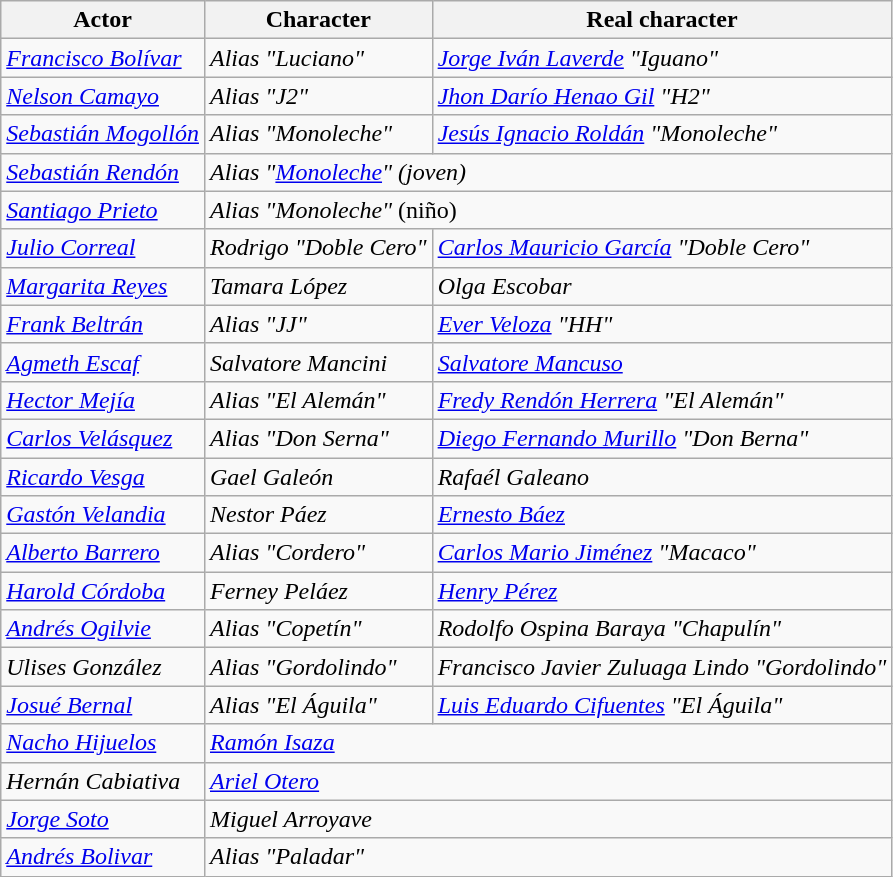<table class="wikitable">
<tr>
<th>Actor</th>
<th>Character</th>
<th>Real character</th>
</tr>
<tr>
<td><em><a href='#'>Francisco Bolívar</a></em></td>
<td><em>Alias "Luciano"</em></td>
<td><em><a href='#'>Jorge Iván Laverde</a> "Iguano"</em></td>
</tr>
<tr>
<td><em><a href='#'>Nelson Camayo</a></em></td>
<td><em>Alias "J2"</em></td>
<td><em><a href='#'>Jhon Darío Henao Gil</a> "H2"</em></td>
</tr>
<tr>
<td><em><a href='#'>Sebastián Mogollón</a></em></td>
<td><em>Alias "Monoleche"</em></td>
<td><em><a href='#'>Jesús Ignacio Roldán</a> "Monoleche"</em></td>
</tr>
<tr>
<td><em><a href='#'>Sebastián Rendón</a></em></td>
<td colspan="2"><em>Alias "<a href='#'>Monoleche</a>" (joven)</em></td>
</tr>
<tr>
<td><em><a href='#'>Santiago Prieto</a></em></td>
<td colspan="2"><em>Alias "Monoleche"</em> (niño)</td>
</tr>
<tr>
<td><a href='#'><em>Julio Correal</em></a></td>
<td><em>Rodrigo "Doble Cero"</em></td>
<td><em><a href='#'>Carlos Mauricio García</a> "Doble Cero"</em></td>
</tr>
<tr>
<td><em><a href='#'>Margarita Reyes</a></em></td>
<td><em>Tamara López</em></td>
<td><em>Olga Escobar</em></td>
</tr>
<tr>
<td><em><a href='#'>Frank Beltrán</a></em></td>
<td><em>Alias "JJ"</em></td>
<td><em><a href='#'>Ever Veloza</a> "HH"</em></td>
</tr>
<tr>
<td><em><a href='#'>Agmeth Escaf</a></em></td>
<td><em>Salvatore Mancini</em></td>
<td><em><a href='#'>Salvatore Mancuso</a></em></td>
</tr>
<tr>
<td><em><a href='#'>Hector Mejía</a></em></td>
<td><em>Alias "El Alemán"</em></td>
<td><em><a href='#'>Fredy Rendón Herrera</a> "El Alemán"</em></td>
</tr>
<tr>
<td><em><a href='#'>Carlos Velásquez</a></em></td>
<td><em>Alias "Don Serna"</em></td>
<td><em><a href='#'>Diego Fernando Murillo</a> "Don Berna"</em></td>
</tr>
<tr>
<td><em><a href='#'>Ricardo Vesga</a></em></td>
<td><em>Gael Galeón</em></td>
<td><em>Rafaél Galeano</em></td>
</tr>
<tr>
<td><em><a href='#'>Gastón Velandia</a></em></td>
<td><em>Nestor Páez</em></td>
<td><em><a href='#'>Ernesto Báez</a></em></td>
</tr>
<tr>
<td><em><a href='#'>Alberto Barrero</a></em></td>
<td><em>Alias "Cordero"</em></td>
<td><em><a href='#'>Carlos Mario Jiménez</a> "Macaco"</em></td>
</tr>
<tr>
<td><em><a href='#'>Harold Córdoba</a></em></td>
<td><em>Ferney Peláez</em></td>
<td><em><a href='#'>Henry Pérez</a></em></td>
</tr>
<tr>
<td><em><a href='#'>Andrés Ogilvie</a></em></td>
<td><em>Alias "Copetín"</em></td>
<td><em>Rodolfo Ospina Baraya "Chapulín"</em></td>
</tr>
<tr>
<td><em>Ulises González</em></td>
<td><em>Alias "Gordolindo"</em></td>
<td><em>Francisco Javier Zuluaga Lindo "Gordolindo"</em></td>
</tr>
<tr>
<td><em><a href='#'>Josué Bernal</a></em></td>
<td><em>Alias "El Águila"</em></td>
<td><em><a href='#'>Luis Eduardo Cifuentes</a> "El Águila"</em></td>
</tr>
<tr>
<td><em><a href='#'>Nacho Hijuelos</a></em></td>
<td colspan="2"><em><a href='#'>Ramón Isaza</a></em></td>
</tr>
<tr>
<td><em>Hernán Cabiativa</em></td>
<td colspan="2"><em><a href='#'>Ariel Otero</a></em></td>
</tr>
<tr>
<td><a href='#'><em>Jorge Soto</em></a></td>
<td colspan="2"><em>Miguel Arroyave</em></td>
</tr>
<tr>
<td><em><a href='#'>Andrés Bolivar</a></em></td>
<td colspan="2"><em>Alias "Paladar"</em></td>
</tr>
</table>
